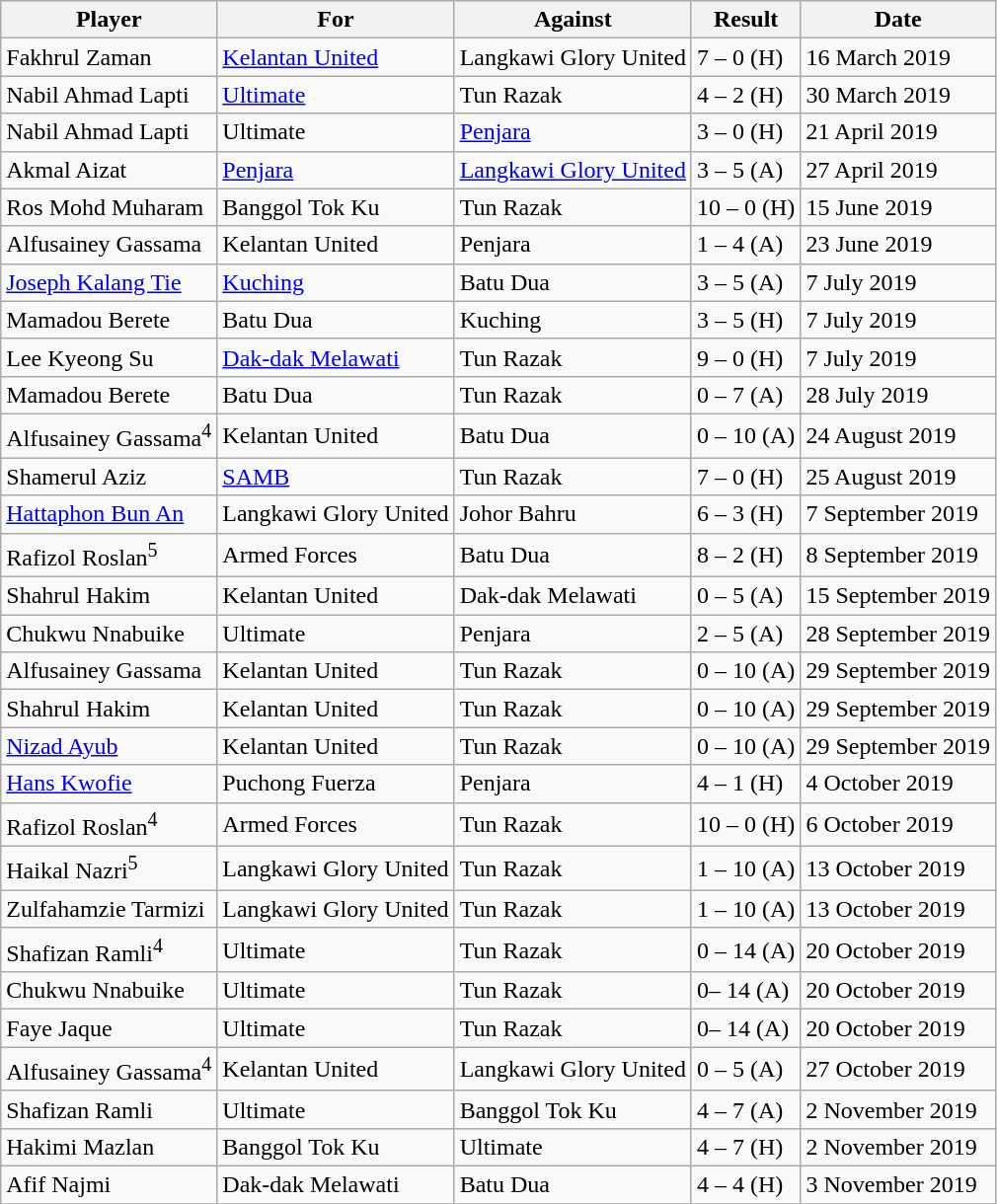<table class="wikitable">
<tr>
<th>Player</th>
<th>For</th>
<th>Against</th>
<th style="text-align:center">Result</th>
<th>Date</th>
</tr>
<tr>
<td> Fakhrul Zaman</td>
<td><a href='#'>Kelantan United</a></td>
<td>Langkawi Glory United</td>
<td>7 – 0 (H)</td>
<td>16 March 2019</td>
</tr>
<tr>
<td> Nabil Ahmad Lapti</td>
<td><a href='#'>Ultimate</a></td>
<td>Tun Razak</td>
<td>4 – 2 (H)</td>
<td>30 March 2019</td>
</tr>
<tr>
<td> Nabil Ahmad Lapti</td>
<td>Ultimate</td>
<td><a href='#'>Penjara</a></td>
<td>3 – 0 (H)</td>
<td>21 April 2019</td>
</tr>
<tr>
<td> Akmal Aizat</td>
<td><a href='#'>Penjara</a></td>
<td><a href='#'>Langkawi Glory United</a></td>
<td>3 – 5 (A)</td>
<td>27 April 2019</td>
</tr>
<tr>
<td> Ros Mohd Muharam</td>
<td>Banggol Tok Ku</td>
<td>Tun Razak</td>
<td>10 – 0 (H)</td>
<td>15 June 2019</td>
</tr>
<tr>
<td> Alfusainey Gassama</td>
<td>Kelantan United</td>
<td>Penjara</td>
<td>1 – 4 (A)</td>
<td>23 June 2019</td>
</tr>
<tr>
<td> <a href='#'>Joseph Kalang Tie</a></td>
<td><a href='#'>Kuching</a></td>
<td>Batu Dua</td>
<td>3 – 5 (A)</td>
<td>7 July 2019</td>
</tr>
<tr>
<td> Mamadou Berete</td>
<td>Batu Dua</td>
<td>Kuching</td>
<td>3 – 5 (H)</td>
<td>7 July 2019</td>
</tr>
<tr>
<td> Lee Kyeong Su</td>
<td><a href='#'>Dak-dak Melawati</a></td>
<td>Tun Razak</td>
<td>9 – 0 (H)</td>
<td>7 July 2019</td>
</tr>
<tr>
<td> Mamadou Berete</td>
<td>Batu Dua</td>
<td>Tun Razak</td>
<td>0 – 7 (A)</td>
<td>28 July 2019</td>
</tr>
<tr>
<td> Alfusainey Gassama<sup>4</sup></td>
<td>Kelantan United</td>
<td>Batu Dua</td>
<td>0 – 10 (A)</td>
<td>24 August 2019</td>
</tr>
<tr>
<td> Shamerul Aziz</td>
<td><a href='#'>SAMB</a></td>
<td>Tun Razak</td>
<td>7 – 0 (H)</td>
<td>25 August 2019</td>
</tr>
<tr>
<td> <a href='#'>Hattaphon Bun An</a></td>
<td>Langkawi Glory United</td>
<td>Johor Bahru</td>
<td>6 – 3 (H)</td>
<td>7 September 2019</td>
</tr>
<tr>
<td> Rafizol Roslan<sup>5</sup></td>
<td>Armed Forces</td>
<td>Batu Dua</td>
<td>8 – 2 (H)</td>
<td>8 September 2019</td>
</tr>
<tr>
<td> Shahrul Hakim</td>
<td>Kelantan United</td>
<td>Dak-dak Melawati</td>
<td>0 – 5 (A)</td>
<td>15 September 2019</td>
</tr>
<tr>
<td> Chukwu Nnabuike</td>
<td>Ultimate</td>
<td>Penjara</td>
<td>2 – 5 (A)</td>
<td>28 September 2019</td>
</tr>
<tr>
<td> Alfusainey Gassama</td>
<td>Kelantan United</td>
<td>Tun Razak</td>
<td>0 – 10 (A)</td>
<td>29 September 2019</td>
</tr>
<tr>
<td> Shahrul Hakim</td>
<td>Kelantan United</td>
<td>Tun Razak</td>
<td>0 – 10 (A)</td>
<td>29 September 2019</td>
</tr>
<tr>
<td> <a href='#'>Nizad Ayub</a></td>
<td>Kelantan United</td>
<td>Tun Razak</td>
<td>0 – 10 (A)</td>
<td>29 September 2019</td>
</tr>
<tr>
<td> <a href='#'>Hans Kwofie</a></td>
<td>Puchong Fuerza</td>
<td>Penjara</td>
<td>4 – 1 (H)</td>
<td>4 October 2019</td>
</tr>
<tr>
<td> Rafizol Roslan<sup>4</sup></td>
<td>Armed Forces</td>
<td>Tun Razak</td>
<td>10 – 0 (H)</td>
<td>6 October 2019</td>
</tr>
<tr>
<td> Haikal Nazri<sup>5</sup></td>
<td>Langkawi Glory United</td>
<td>Tun Razak</td>
<td>1 – 10 (A)</td>
<td>13 October 2019</td>
</tr>
<tr>
<td> Zulfahamzie Tarmizi</td>
<td>Langkawi Glory United</td>
<td>Tun Razak</td>
<td>1 – 10 (A)</td>
<td>13 October 2019</td>
</tr>
<tr>
<td> Shafizan Ramli<sup>4</sup></td>
<td>Ultimate</td>
<td>Tun Razak</td>
<td>0 – 14 (A)</td>
<td>20 October 2019</td>
</tr>
<tr>
<td> Chukwu Nnabuike</td>
<td>Ultimate</td>
<td>Tun Razak</td>
<td>0– 14 (A)</td>
<td>20 October 2019</td>
</tr>
<tr>
<td> Faye Jaque</td>
<td>Ultimate</td>
<td>Tun Razak</td>
<td>0– 14 (A)</td>
<td>20 October 2019</td>
</tr>
<tr>
<td> Alfusainey Gassama<sup>4</sup></td>
<td>Kelantan United</td>
<td>Langkawi Glory United</td>
<td>0 – 5 (A)</td>
<td>27 October 2019</td>
</tr>
<tr>
<td> Shafizan Ramli</td>
<td>Ultimate</td>
<td>Banggol Tok Ku</td>
<td>4 – 7 (A)</td>
<td>2 November 2019</td>
</tr>
<tr>
<td> Hakimi Mazlan</td>
<td>Banggol Tok Ku</td>
<td>Ultimate</td>
<td>4 – 7 (H)</td>
<td>2 November 2019</td>
</tr>
<tr>
<td> Afif Najmi</td>
<td>Dak-dak Melawati</td>
<td>Batu Dua</td>
<td>4 – 4 (H)</td>
<td>3 November 2019</td>
</tr>
<tr>
</tr>
</table>
